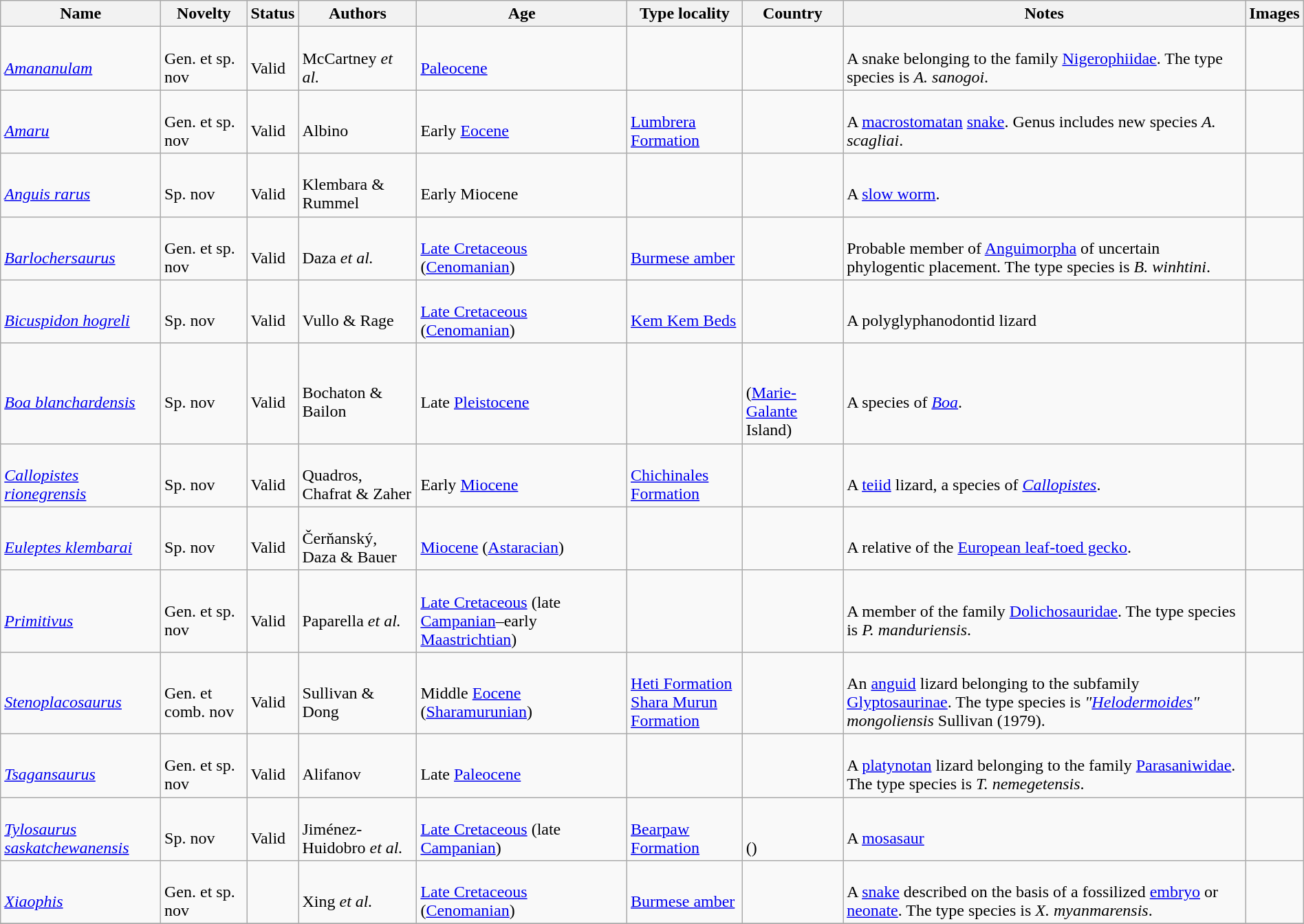<table class="wikitable sortable" align="center" width="100%">
<tr>
<th>Name</th>
<th>Novelty</th>
<th>Status</th>
<th>Authors</th>
<th>Age</th>
<th>Type locality</th>
<th>Country</th>
<th>Notes</th>
<th>Images</th>
</tr>
<tr>
<td><br><em><a href='#'>Amananulam</a></em></td>
<td><br>Gen. et sp. nov</td>
<td><br>Valid</td>
<td><br>McCartney <em>et al.</em></td>
<td><br><a href='#'>Paleocene</a></td>
<td></td>
<td><br></td>
<td><br>A snake belonging to the family <a href='#'>Nigerophiidae</a>. The type species is <em>A. sanogoi</em>.</td>
<td></td>
</tr>
<tr>
<td><br><em><a href='#'>Amaru</a></em></td>
<td><br>Gen. et sp. nov</td>
<td><br>Valid</td>
<td><br>Albino</td>
<td><br>Early <a href='#'>Eocene</a></td>
<td><br><a href='#'>Lumbrera Formation</a></td>
<td><br></td>
<td><br>A <a href='#'>macrostomatan</a> <a href='#'>snake</a>. Genus includes new species <em>A. scagliai</em>.</td>
<td></td>
</tr>
<tr>
<td><br><em><a href='#'>Anguis rarus</a></em></td>
<td><br>Sp. nov</td>
<td><br>Valid</td>
<td><br>Klembara & Rummel</td>
<td><br>Early Miocene</td>
<td></td>
<td><br></td>
<td><br>A <a href='#'>slow worm</a>.</td>
<td></td>
</tr>
<tr>
<td><br><em><a href='#'>Barlochersaurus</a></em></td>
<td><br>Gen. et sp. nov</td>
<td><br>Valid</td>
<td><br>Daza <em>et al.</em></td>
<td><br><a href='#'>Late Cretaceous</a> (<a href='#'>Cenomanian</a>)</td>
<td><br><a href='#'>Burmese amber</a></td>
<td><br></td>
<td><br>Probable member of <a href='#'>Anguimorpha</a> of uncertain phylogentic placement. The type species is <em>B. winhtini</em>.</td>
<td></td>
</tr>
<tr>
<td><br><em><a href='#'>Bicuspidon hogreli</a></em></td>
<td><br>Sp. nov</td>
<td><br>Valid</td>
<td><br>Vullo & Rage</td>
<td><br><a href='#'>Late Cretaceous</a> (<a href='#'>Cenomanian</a>)</td>
<td><br><a href='#'>Kem Kem Beds</a></td>
<td><br></td>
<td><br>A polyglyphanodontid lizard</td>
<td></td>
</tr>
<tr>
<td><br><em><a href='#'>Boa blanchardensis</a></em></td>
<td><br>Sp. nov</td>
<td><br>Valid</td>
<td><br>Bochaton & Bailon</td>
<td><br>Late <a href='#'>Pleistocene</a></td>
<td></td>
<td><br><br>(<a href='#'>Marie-Galante</a> Island)</td>
<td><br>A species of <em><a href='#'>Boa</a></em>.</td>
<td></td>
</tr>
<tr>
<td><br><em><a href='#'>Callopistes rionegrensis</a></em></td>
<td><br>Sp. nov</td>
<td><br>Valid</td>
<td><br>Quadros, Chafrat & Zaher</td>
<td><br>Early <a href='#'>Miocene</a></td>
<td><br><a href='#'>Chichinales Formation</a></td>
<td><br></td>
<td><br>A <a href='#'>teiid</a> lizard, a species of <em><a href='#'>Callopistes</a></em>.</td>
<td></td>
</tr>
<tr>
<td><br><em><a href='#'>Euleptes klembarai</a></em></td>
<td><br>Sp. nov</td>
<td><br>Valid</td>
<td><br>Čerňanský, Daza & Bauer</td>
<td><br><a href='#'>Miocene</a> (<a href='#'>Astaracian</a>)</td>
<td></td>
<td><br></td>
<td><br>A relative of the <a href='#'>European leaf-toed gecko</a>.</td>
<td></td>
</tr>
<tr>
<td><br><em><a href='#'>Primitivus</a></em></td>
<td><br>Gen. et sp. nov</td>
<td><br>Valid</td>
<td><br>Paparella <em>et al.</em></td>
<td><br><a href='#'>Late Cretaceous</a> (late <a href='#'>Campanian</a>–early <a href='#'>Maastrichtian</a>)</td>
<td></td>
<td><br></td>
<td><br>A member of the family <a href='#'>Dolichosauridae</a>. The type species is <em>P. manduriensis</em>.</td>
<td></td>
</tr>
<tr>
<td><br><em><a href='#'>Stenoplacosaurus</a></em></td>
<td><br>Gen. et comb. nov</td>
<td><br>Valid</td>
<td><br>Sullivan & Dong</td>
<td><br>Middle <a href='#'>Eocene</a> (<a href='#'>Sharamurunian</a>)</td>
<td><br><a href='#'>Heti Formation</a><br>
<a href='#'>Shara Murun Formation</a></td>
<td><br></td>
<td><br>An <a href='#'>anguid</a> lizard belonging to the subfamily <a href='#'>Glyptosaurinae</a>. The type species is <em>"<a href='#'>Helodermoides</a>" mongoliensis</em> Sullivan (1979).</td>
<td></td>
</tr>
<tr>
<td><br><em><a href='#'>Tsagansaurus</a></em></td>
<td><br>Gen. et sp. nov</td>
<td><br>Valid</td>
<td><br>Alifanov</td>
<td><br>Late <a href='#'>Paleocene</a></td>
<td></td>
<td><br></td>
<td><br>A <a href='#'>platynotan</a> lizard belonging to the family <a href='#'>Parasaniwidae</a>. The type species is <em>T. nemegetensis</em>.</td>
<td></td>
</tr>
<tr>
<td><br><em><a href='#'>Tylosaurus saskatchewanensis</a></em></td>
<td><br>Sp. nov</td>
<td><br>Valid</td>
<td><br>Jiménez-Huidobro <em>et al.</em></td>
<td><br><a href='#'>Late Cretaceous</a> (late <a href='#'>Campanian</a>)</td>
<td><br><a href='#'>Bearpaw Formation</a></td>
<td><br><br>()</td>
<td><br>A <a href='#'>mosasaur</a></td>
<td></td>
</tr>
<tr>
<td><br><em><a href='#'>Xiaophis</a></em></td>
<td><br>Gen. et sp. nov</td>
<td></td>
<td><br>Xing <em>et al.</em></td>
<td><br><a href='#'>Late Cretaceous</a> (<a href='#'>Cenomanian</a>)</td>
<td><br><a href='#'>Burmese amber</a></td>
<td><br></td>
<td><br>A <a href='#'>snake</a> described on the basis of a fossilized <a href='#'>embryo</a> or <a href='#'>neonate</a>. The type species is <em>X. myanmarensis</em>.</td>
<td></td>
</tr>
<tr>
</tr>
</table>
